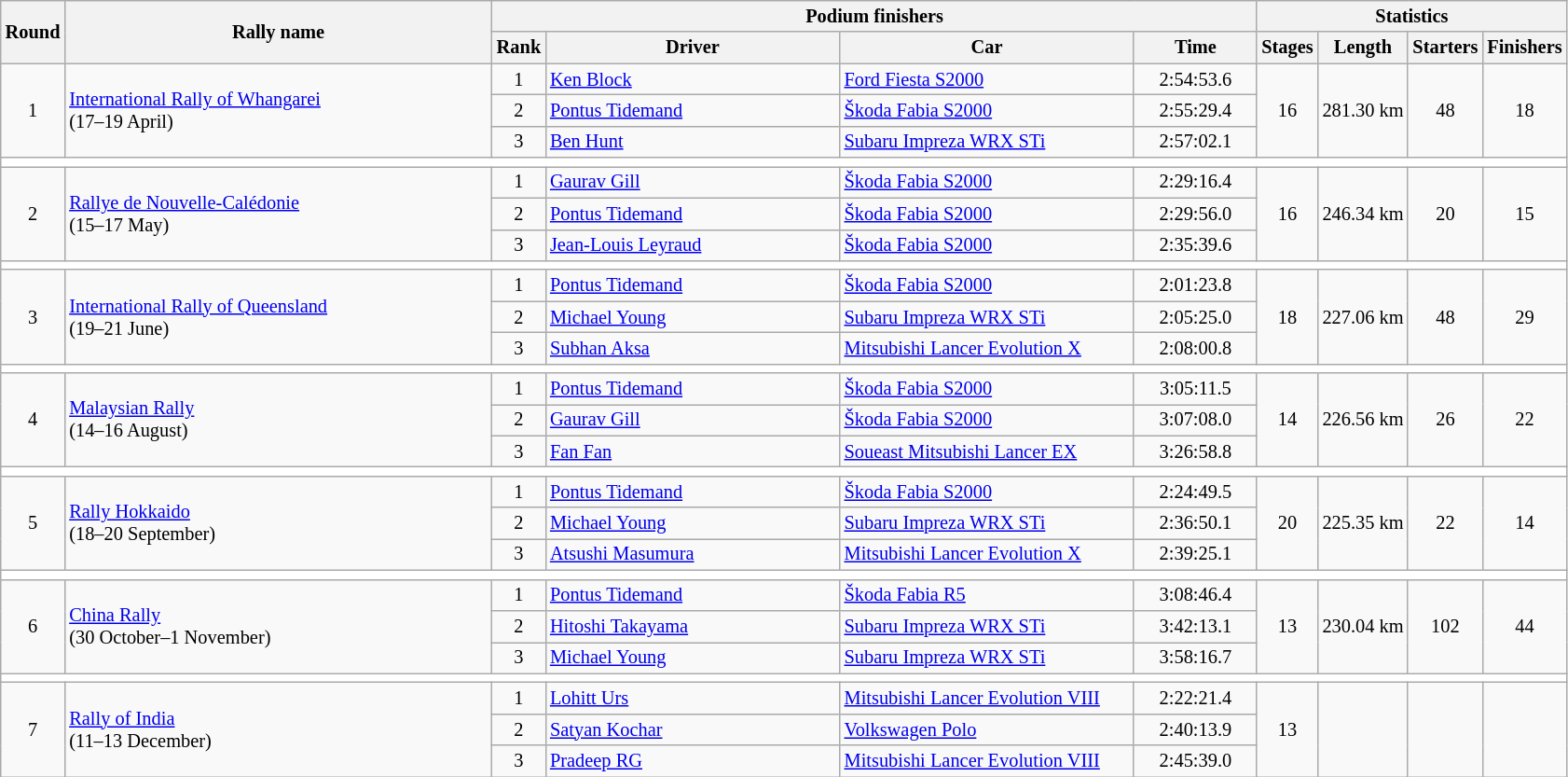<table class="wikitable" style="font-size:85%;">
<tr>
<th rowspan=2>Round</th>
<th style="width:22em" rowspan=2>Rally name</th>
<th colspan=4>Podium finishers</th>
<th colspan=4>Statistics</th>
</tr>
<tr>
<th>Rank</th>
<th style="width:15em">Driver</th>
<th style="width:15em">Car</th>
<th style="width:6em">Time</th>
<th>Stages</th>
<th>Length</th>
<th>Starters</th>
<th>Finishers</th>
</tr>
<tr>
<td rowspan=3 align=center>1</td>
<td rowspan=3> <a href='#'>International Rally of Whangarei</a><br>(17–19 April)</td>
<td align=center>1</td>
<td> <a href='#'>Ken Block</a></td>
<td><a href='#'>Ford Fiesta S2000</a></td>
<td align=center>2:54:53.6</td>
<td rowspan=3 align=center>16</td>
<td rowspan=3 align=center>281.30 km</td>
<td rowspan=3 align=center>48</td>
<td rowspan=3 align=center>18</td>
</tr>
<tr>
<td align=center>2</td>
<td> <a href='#'>Pontus Tidemand</a></td>
<td><a href='#'>Škoda Fabia S2000</a></td>
<td align=center>2:55:29.4</td>
</tr>
<tr>
<td align=center>3</td>
<td> <a href='#'>Ben Hunt</a></td>
<td><a href='#'>Subaru Impreza WRX STi</a></td>
<td align=center>2:57:02.1</td>
</tr>
<tr style="background:white;">
<td colspan="12"></td>
</tr>
<tr>
<td rowspan=3 align=center>2</td>
<td rowspan=3> <a href='#'>Rallye de Nouvelle-Calédonie</a><br>(15–17 May)</td>
<td align=center>1</td>
<td> <a href='#'>Gaurav Gill</a></td>
<td><a href='#'>Škoda Fabia S2000</a></td>
<td align=center>2:29:16.4</td>
<td rowspan=3 align=center>16</td>
<td rowspan=3 align=center>246.34 km</td>
<td rowspan=3 align=center>20</td>
<td rowspan=3 align=center>15</td>
</tr>
<tr>
<td align=center>2</td>
<td> <a href='#'>Pontus Tidemand</a></td>
<td><a href='#'>Škoda Fabia S2000</a></td>
<td align=center>2:29:56.0</td>
</tr>
<tr>
<td align=center>3</td>
<td> <a href='#'>Jean-Louis Leyraud</a></td>
<td><a href='#'>Škoda Fabia S2000</a></td>
<td align=center>2:35:39.6</td>
</tr>
<tr style="background:white;">
<td colspan="12"></td>
</tr>
<tr>
<td rowspan=3 align=center>3</td>
<td rowspan=3> <a href='#'>International Rally of Queensland</a><br>(19–21 June)</td>
<td align=center>1</td>
<td> <a href='#'>Pontus Tidemand</a></td>
<td><a href='#'>Škoda Fabia S2000</a></td>
<td align=center>2:01:23.8</td>
<td rowspan=3 align=center>18</td>
<td rowspan=3 align=center>227.06 km</td>
<td rowspan=3 align=center>48</td>
<td rowspan=3 align=center>29</td>
</tr>
<tr>
<td align=center>2</td>
<td> <a href='#'>Michael Young</a></td>
<td><a href='#'>Subaru Impreza WRX STi</a></td>
<td align=center>2:05:25.0</td>
</tr>
<tr>
<td align=center>3</td>
<td> <a href='#'>Subhan Aksa</a></td>
<td><a href='#'>Mitsubishi Lancer Evolution X</a></td>
<td align=center>2:08:00.8</td>
</tr>
<tr style="background:white;">
<td colspan="12"></td>
</tr>
<tr>
<td rowspan=3 align=center>4</td>
<td rowspan=3> <a href='#'>Malaysian Rally</a><br>(14–16 August)</td>
<td align=center>1</td>
<td> <a href='#'>Pontus Tidemand</a></td>
<td><a href='#'>Škoda Fabia S2000</a></td>
<td align=center>3:05:11.5</td>
<td rowspan=3 align=center>14</td>
<td rowspan=3 align=center>226.56 km</td>
<td rowspan=3 align=center>26</td>
<td rowspan=3 align=center>22</td>
</tr>
<tr>
<td align=center>2</td>
<td> <a href='#'>Gaurav Gill</a></td>
<td><a href='#'>Škoda Fabia S2000</a></td>
<td align=center>3:07:08.0</td>
</tr>
<tr>
<td align=center>3</td>
<td> <a href='#'>Fan Fan</a></td>
<td><a href='#'>Soueast Mitsubishi Lancer EX</a></td>
<td align=center>3:26:58.8</td>
</tr>
<tr style="background:white;">
<td colspan="12"></td>
</tr>
<tr>
<td rowspan=3 align=center>5</td>
<td rowspan=3> <a href='#'>Rally Hokkaido</a><br>(18–20 September)</td>
<td align=center>1</td>
<td> <a href='#'>Pontus Tidemand</a></td>
<td><a href='#'>Škoda Fabia S2000</a></td>
<td align=center>2:24:49.5</td>
<td rowspan=3 align=center>20</td>
<td rowspan=3 align=center>225.35 km</td>
<td rowspan=3 align=center>22</td>
<td rowspan=3 align=center>14</td>
</tr>
<tr>
<td align=center>2</td>
<td> <a href='#'>Michael Young</a></td>
<td><a href='#'>Subaru Impreza WRX STi</a></td>
<td align=center>2:36:50.1</td>
</tr>
<tr>
<td align=center>3</td>
<td> <a href='#'>Atsushi Masumura</a></td>
<td><a href='#'>Mitsubishi Lancer Evolution X</a></td>
<td align=center>2:39:25.1</td>
</tr>
<tr style="background:white;">
<td colspan="12"></td>
</tr>
<tr>
<td rowspan=3 align=center>6</td>
<td rowspan=3> <a href='#'>China Rally</a><br>(30 October–1 November)</td>
<td align=center>1</td>
<td> <a href='#'>Pontus Tidemand</a></td>
<td><a href='#'>Škoda Fabia R5</a></td>
<td align=center>3:08:46.4</td>
<td rowspan=3 align=center>13</td>
<td rowspan=3 align=center>230.04 km</td>
<td rowspan=3 align=center>102</td>
<td rowspan=3 align=center>44</td>
</tr>
<tr>
<td align=center>2</td>
<td> <a href='#'>Hitoshi Takayama</a></td>
<td><a href='#'>Subaru Impreza WRX STi</a></td>
<td align=center>3:42:13.1</td>
</tr>
<tr>
<td align=center>3</td>
<td> <a href='#'>Michael Young</a></td>
<td><a href='#'>Subaru Impreza WRX STi</a></td>
<td align=center>3:58:16.7</td>
</tr>
<tr style="background:white;">
<td colspan="12"></td>
</tr>
<tr>
<td rowspan=3 align=center>7</td>
<td rowspan=3> <a href='#'>Rally of India</a><br>(11–13 December)</td>
<td align=center>1</td>
<td> <a href='#'>Lohitt Urs</a></td>
<td><a href='#'>Mitsubishi Lancer Evolution VIII</a></td>
<td align=center>2:22:21.4</td>
<td rowspan=3 align=center>13</td>
<td rowspan=3 align=center></td>
<td rowspan=3 align=center></td>
<td rowspan=3 align=center></td>
</tr>
<tr>
<td align=center>2</td>
<td> <a href='#'>Satyan Kochar</a></td>
<td><a href='#'>Volkswagen Polo</a></td>
<td align=center>2:40:13.9</td>
</tr>
<tr>
<td align=center>3</td>
<td> <a href='#'>Pradeep RG</a></td>
<td><a href='#'>Mitsubishi Lancer Evolution VIII</a></td>
<td align=center>2:45:39.0</td>
</tr>
</table>
